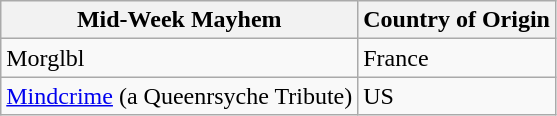<table class="wikitable">
<tr>
<th>Mid-Week Mayhem</th>
<th>Country of Origin</th>
</tr>
<tr>
<td>Morglbl</td>
<td>France</td>
</tr>
<tr>
<td><a href='#'>Mindcrime</a> (a Queenrsyche Tribute)</td>
<td>US</td>
</tr>
</table>
